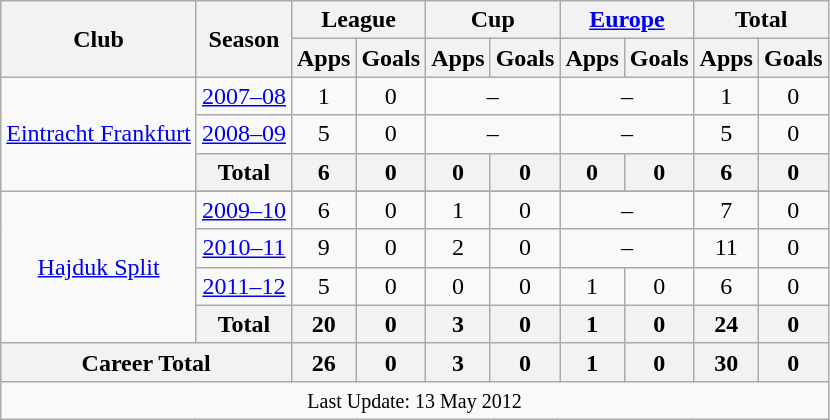<table class="wikitable" style="text-align: center">
<tr>
<th rowspan="2">Club</th>
<th rowspan="2">Season</th>
<th colspan="2">League</th>
<th colspan="2">Cup</th>
<th colspan="2"><a href='#'>Europe</a></th>
<th colspan="2">Total</th>
</tr>
<tr>
<th>Apps</th>
<th>Goals</th>
<th>Apps</th>
<th>Goals</th>
<th>Apps</th>
<th>Goals</th>
<th>Apps</th>
<th>Goals</th>
</tr>
<tr>
<td rowspan="3"><a href='#'>Eintracht Frankfurt</a></td>
<td><a href='#'>2007–08</a></td>
<td>1</td>
<td>0</td>
<td colspan="2">–</td>
<td colspan="2">–</td>
<td>1</td>
<td>0</td>
</tr>
<tr>
<td><a href='#'>2008–09</a></td>
<td>5</td>
<td>0</td>
<td colspan="2">–</td>
<td colspan="2">–</td>
<td>5</td>
<td>0</td>
</tr>
<tr>
<th>Total</th>
<th>6</th>
<th>0</th>
<th>0</th>
<th>0</th>
<th>0</th>
<th>0</th>
<th>6</th>
<th>0</th>
</tr>
<tr>
<td rowspan="5" valign="center"><a href='#'>Hajduk Split</a></td>
</tr>
<tr>
<td><a href='#'>2009–10</a></td>
<td>6</td>
<td>0</td>
<td>1</td>
<td>0</td>
<td colspan="2">–</td>
<td>7</td>
<td>0</td>
</tr>
<tr>
<td><a href='#'>2010–11</a></td>
<td>9</td>
<td>0</td>
<td>2</td>
<td>0</td>
<td colspan="2">–</td>
<td>11</td>
<td>0</td>
</tr>
<tr>
<td><a href='#'>2011–12</a></td>
<td>5</td>
<td>0</td>
<td>0</td>
<td>0</td>
<td>1</td>
<td>0</td>
<td>6</td>
<td>0</td>
</tr>
<tr>
<th>Total</th>
<th>20</th>
<th>0</th>
<th>3</th>
<th>0</th>
<th>1</th>
<th>0</th>
<th>24</th>
<th>0</th>
</tr>
<tr>
<th colspan="2">Career Total</th>
<th>26</th>
<th>0</th>
<th>3</th>
<th>0</th>
<th>1</th>
<th>0</th>
<th>30</th>
<th>0</th>
</tr>
<tr>
<td colspan="10"><small>Last Update: 13 May 2012</small></td>
</tr>
</table>
